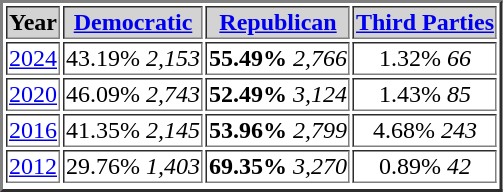<table border = "2">
<tr style="background:lightgrey;">
<th>Year</th>
<th><a href='#'>Democratic</a></th>
<th><a href='#'>Republican</a></th>
<th><a href='#'>Third Parties</a></th>
</tr>
<tr>
<td align="center" ><a href='#'>2024</a></td>
<td align="center" >43.19% <em>2,153</em></td>
<td align="center" ><strong>55.49%</strong> <em>2,766</em></td>
<td align="center" >1.32% <em>66</em></td>
</tr>
<tr>
<td align="center" ><a href='#'>2020</a></td>
<td align="center" >46.09% <em>2,743</em></td>
<td align="center" ><strong>52.49%</strong> <em>3,124</em></td>
<td align="center" >1.43% <em>85</em></td>
</tr>
<tr>
<td align="center" ><a href='#'>2016</a></td>
<td align="center" >41.35% <em>2,145</em></td>
<td align="center" ><strong>53.96%</strong> <em>2,799</em></td>
<td align="center" >4.68% <em>243</em></td>
</tr>
<tr>
<td align="center" ><a href='#'>2012</a></td>
<td align="center" >29.76% <em>1,403</em></td>
<td align="center" ><strong>69.35%</strong> <em>3,270</em></td>
<td align="center" >0.89% <em>42</em></td>
</tr>
<tr>
</tr>
</table>
